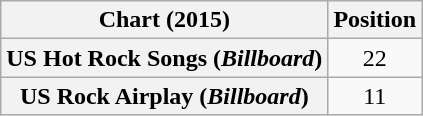<table class="wikitable sortable plainrowheaders" style="text-align:center;">
<tr>
<th>Chart (2015)</th>
<th>Position</th>
</tr>
<tr>
<th scope="row">US Hot Rock Songs (<em>Billboard</em>)</th>
<td>22</td>
</tr>
<tr>
<th scope="row">US Rock Airplay (<em>Billboard</em>)</th>
<td>11</td>
</tr>
</table>
